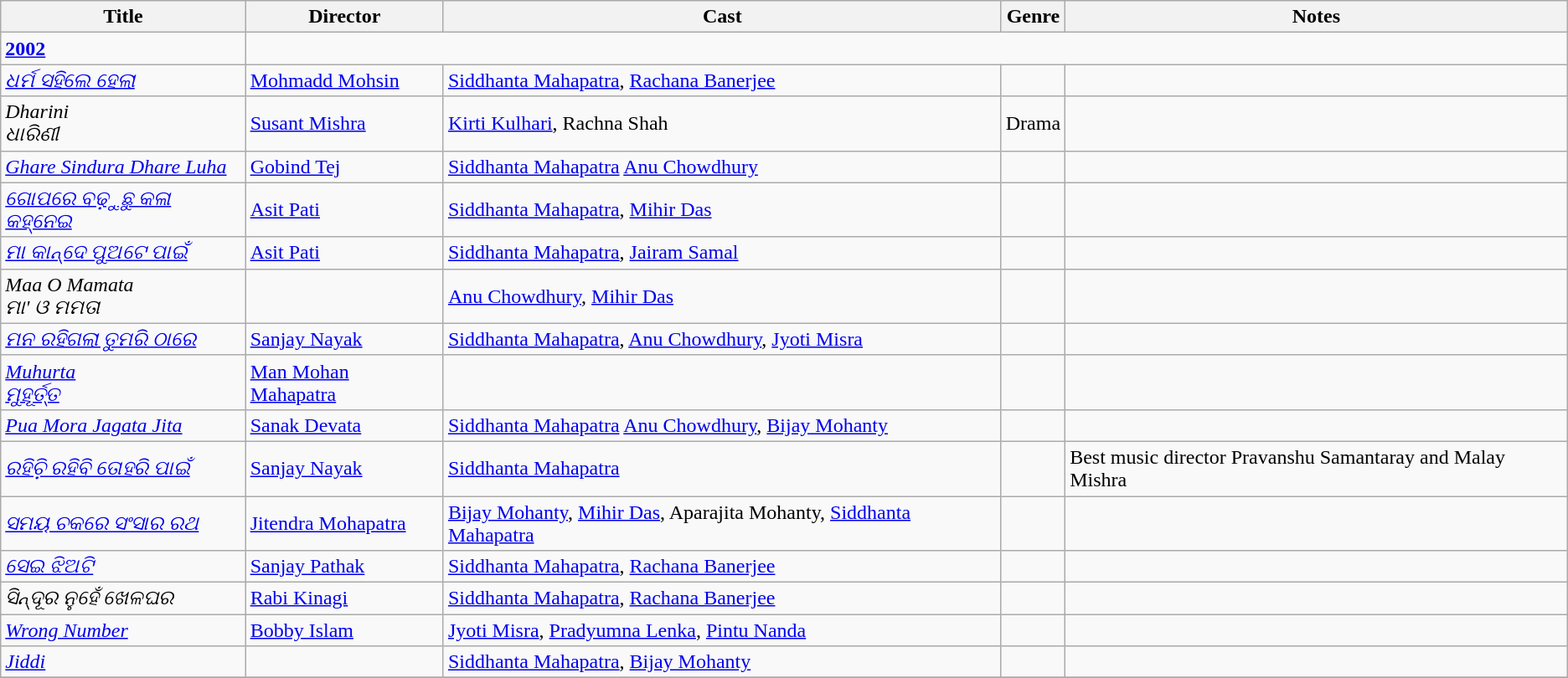<table class="wikitable sortable">
<tr>
<th>Title</th>
<th>Director</th>
<th>Cast</th>
<th>Genre</th>
<th>Notes</th>
</tr>
<tr>
<td><strong><a href='#'>2002</a></strong></td>
</tr>
<tr>
<td><em><a href='#'>ଧର୍ମ ସହିଲେ ହେଲା</a></em></td>
<td><a href='#'>Mohmadd Mohsin</a></td>
<td><a href='#'>Siddhanta Mahapatra</a>, <a href='#'>Rachana Banerjee</a></td>
<td></td>
<td></td>
</tr>
<tr>
<td><em>Dharini<br>ଧାରିଣୀ</em></td>
<td><a href='#'>Susant Mishra</a></td>
<td><a href='#'>Kirti Kulhari</a>, Rachna Shah</td>
<td>Drama</td>
<td></td>
</tr>
<tr>
<td><em><a href='#'>Ghare Sindura Dhare Luha</a></em></td>
<td><a href='#'>Gobind Tej</a></td>
<td><a href='#'>Siddhanta Mahapatra</a> <a href='#'>Anu Chowdhury</a></td>
<td></td>
<td></td>
</tr>
<tr>
<td><em><a href='#'>ଗୋପରେ ବଢ଼ୁଛୁ କଳା କହ୍ନେଇ</a></em></td>
<td><a href='#'>Asit Pati</a></td>
<td><a href='#'>Siddhanta Mahapatra</a>, <a href='#'>Mihir Das</a></td>
<td></td>
<td></td>
</tr>
<tr>
<td><em><a href='#'>ମା କାନ୍ଦେ ପୁଅଟେ ପାଇଁ</a></em></td>
<td><a href='#'>Asit Pati</a></td>
<td><a href='#'>Siddhanta Mahapatra</a>, <a href='#'>Jairam Samal</a></td>
<td></td>
<td></td>
</tr>
<tr>
<td><em>Maa O Mamata<br>ମା' ଓ ମମତା</em></td>
<td></td>
<td><a href='#'>Anu Chowdhury</a>, <a href='#'>Mihir Das</a></td>
<td></td>
<td></td>
</tr>
<tr>
<td><em><a href='#'>ମନ ରହିଗଲା ତୁମରି ଠାରେ</a></em></td>
<td><a href='#'>Sanjay Nayak</a></td>
<td><a href='#'>Siddhanta Mahapatra</a>, <a href='#'>Anu Chowdhury</a>, <a href='#'>Jyoti Misra</a></td>
<td></td>
<td></td>
</tr>
<tr>
<td><em><a href='#'>Muhurta<br>ମୁହୂର୍ତ୍ତ</a></em></td>
<td><a href='#'>Man Mohan Mahapatra</a></td>
<td></td>
<td></td>
<td></td>
</tr>
<tr>
<td><em><a href='#'>Pua Mora Jagata Jita</a></em></td>
<td><a href='#'>Sanak Devata</a></td>
<td><a href='#'>Siddhanta Mahapatra</a> <a href='#'>Anu Chowdhury</a>, <a href='#'>Bijay Mohanty</a></td>
<td></td>
<td></td>
</tr>
<tr>
<td><em><a href='#'>ରହିଚ଼ି ରହିବି ତୋହରି ପାଇଁ</a></em></td>
<td><a href='#'>Sanjay Nayak</a></td>
<td><a href='#'>Siddhanta Mahapatra</a></td>
<td></td>
<td>Best music director Pravanshu Samantaray and Malay Mishra</td>
</tr>
<tr>
<td><em><a href='#'>ସମୟ ଚକରେ ସଂସାର ରଥ</a></em></td>
<td><a href='#'>Jitendra Mohapatra</a></td>
<td><a href='#'>Bijay Mohanty</a>, <a href='#'>Mihir Das</a>, Aparajita Mohanty, <a href='#'>Siddhanta Mahapatra</a></td>
<td></td>
<td></td>
</tr>
<tr>
<td><em><a href='#'>ସେଇ ଝିଅଟି</a></em></td>
<td><a href='#'>Sanjay Pathak</a></td>
<td><a href='#'>Siddhanta Mahapatra</a>, <a href='#'>Rachana Banerjee</a></td>
<td></td>
<td></td>
</tr>
<tr>
<td><em>ସିନ୍ଦୂର ନୁହେଁ ଖେଳଘର</em></td>
<td><a href='#'>Rabi Kinagi</a></td>
<td><a href='#'>Siddhanta Mahapatra</a>, <a href='#'>Rachana Banerjee</a></td>
<td></td>
<td></td>
</tr>
<tr>
<td><em><a href='#'>Wrong Number</a></em></td>
<td><a href='#'>Bobby Islam</a></td>
<td><a href='#'>Jyoti Misra</a>, <a href='#'>Pradyumna Lenka</a>, <a href='#'>Pintu Nanda</a></td>
<td></td>
<td></td>
</tr>
<tr>
<td><em><a href='#'>Jiddi</a></em></td>
<td></td>
<td><a href='#'>Siddhanta Mahapatra</a>, <a href='#'>Bijay Mohanty</a></td>
<td></td>
<td></td>
</tr>
<tr>
</tr>
</table>
